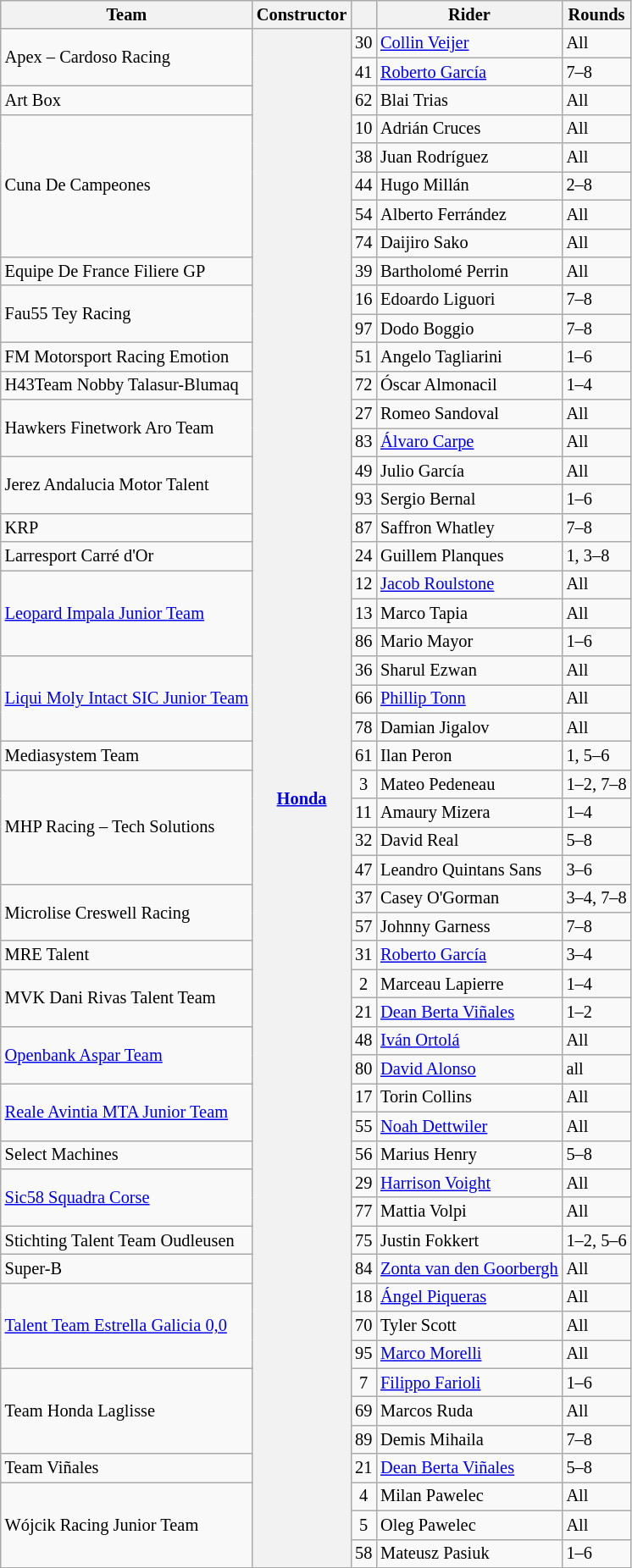<table class="wikitable" style="font-size:85%;">
<tr>
<th>Team</th>
<th>Constructor</th>
<th></th>
<th>Rider</th>
<th>Rounds</th>
</tr>
<tr>
<td rowspan="2"> Apex – Cardoso Racing</td>
<th rowspan="54"><a href='#'>Honda</a></th>
<td align="center">30</td>
<td> <a href='#'>Collin Veijer</a></td>
<td>All</td>
</tr>
<tr>
<td align="center">41</td>
<td> <a href='#'>Roberto García</a></td>
<td>7–8</td>
</tr>
<tr>
<td> Art Box</td>
<td align="center">62</td>
<td> Blai Trias</td>
<td>All</td>
</tr>
<tr>
<td rowspan="5"> Cuna De Campeones</td>
<td align="center">10</td>
<td> Adrián Cruces</td>
<td>All</td>
</tr>
<tr>
<td align="center">38</td>
<td> Juan Rodríguez</td>
<td>All</td>
</tr>
<tr>
<td align="center">44</td>
<td> Hugo Millán</td>
<td>2–8</td>
</tr>
<tr>
<td align="center">54</td>
<td> Alberto Ferrández</td>
<td>All</td>
</tr>
<tr>
<td align="center">74</td>
<td> Daijiro Sako</td>
<td>All</td>
</tr>
<tr>
<td> Equipe De France Filiere GP</td>
<td align="center">39</td>
<td> Bartholomé Perrin</td>
<td>All</td>
</tr>
<tr>
<td rowspan="2"> Fau55 Tey Racing</td>
<td align="center">16</td>
<td> Edoardo Liguori</td>
<td>7–8</td>
</tr>
<tr>
<td align="center">97</td>
<td> Dodo Boggio</td>
<td>7–8</td>
</tr>
<tr>
<td> FM Motorsport Racing Emotion</td>
<td align="center">51</td>
<td> Angelo Tagliarini</td>
<td>1–6</td>
</tr>
<tr>
<td> H43Team Nobby Talasur-Blumaq</td>
<td align="center">72</td>
<td> Óscar Almonacil</td>
<td>1–4</td>
</tr>
<tr>
<td rowspan="2"> Hawkers Finetwork Aro Team</td>
<td align="center">27</td>
<td> Romeo Sandoval</td>
<td>All</td>
</tr>
<tr>
<td align="center">83</td>
<td> <a href='#'>Álvaro Carpe</a></td>
<td>All</td>
</tr>
<tr>
<td rowspan="2"> Jerez Andalucia Motor Talent</td>
<td align="center">49</td>
<td> Julio García</td>
<td>All</td>
</tr>
<tr>
<td align="center">93</td>
<td> Sergio Bernal</td>
<td>1–6</td>
</tr>
<tr>
<td> KRP</td>
<td align="center">87</td>
<td> Saffron Whatley</td>
<td>7–8</td>
</tr>
<tr>
<td> Larresport Carré d'Or</td>
<td align="center">24</td>
<td> Guillem Planques</td>
<td>1, 3–8</td>
</tr>
<tr>
<td rowspan="3"> <a href='#'>Leopard Impala Junior Team</a></td>
<td align="center">12</td>
<td> <a href='#'>Jacob Roulstone</a></td>
<td>All</td>
</tr>
<tr>
<td align="center">13</td>
<td> Marco Tapia</td>
<td>All</td>
</tr>
<tr>
<td align="center">86</td>
<td> Mario Mayor</td>
<td>1–6</td>
</tr>
<tr>
<td rowspan="3"> <a href='#'>Liqui Moly Intact SIC Junior Team</a></td>
<td align="center">36</td>
<td> Sharul Ezwan</td>
<td>All</td>
</tr>
<tr>
<td align="center">66</td>
<td> <a href='#'>Phillip Tonn</a></td>
<td>All</td>
</tr>
<tr>
<td align="center">78</td>
<td> Damian Jigalov</td>
<td>All</td>
</tr>
<tr>
<td> Mediasystem Team</td>
<td align="center">61</td>
<td> Ilan Peron</td>
<td>1, 5–6</td>
</tr>
<tr>
<td rowspan="4"> MHP Racing – Tech Solutions</td>
<td align="center">3</td>
<td> Mateo Pedeneau</td>
<td>1–2, 7–8</td>
</tr>
<tr>
<td align="center">11</td>
<td> Amaury Mizera</td>
<td>1–4</td>
</tr>
<tr>
<td align="center">32</td>
<td> David Real</td>
<td>5–8</td>
</tr>
<tr>
<td align="center">47</td>
<td> Leandro Quintans Sans</td>
<td>3–6</td>
</tr>
<tr>
<td rowspan="2"> Microlise Creswell Racing</td>
<td align="center">37</td>
<td> Casey O'Gorman</td>
<td>3–4, 7–8</td>
</tr>
<tr>
<td align="center">57</td>
<td> Johnny Garness</td>
<td>7–8</td>
</tr>
<tr>
<td> MRE Talent</td>
<td align="center">31</td>
<td> <a href='#'>Roberto García</a></td>
<td>3–4</td>
</tr>
<tr>
<td rowspan="2"> MVK Dani Rivas Talent Team</td>
<td align="center">2</td>
<td> Marceau Lapierre</td>
<td>1–4</td>
</tr>
<tr>
<td align="center">21</td>
<td> <a href='#'>Dean Berta Viñales</a></td>
<td>1–2</td>
</tr>
<tr>
<td rowspan="2"> <a href='#'>Openbank Aspar Team</a></td>
<td align="center">48</td>
<td> <a href='#'>Iván Ortolá</a></td>
<td>All</td>
</tr>
<tr>
<td align="center">80</td>
<td> <a href='#'>David Alonso</a></td>
<td>all</td>
</tr>
<tr>
<td rowspan="2"> <a href='#'>Reale Avintia MTA Junior Team</a></td>
<td align="center">17</td>
<td> Torin Collins</td>
<td>All</td>
</tr>
<tr>
<td align="center">55</td>
<td> <a href='#'>Noah Dettwiler</a></td>
<td>All</td>
</tr>
<tr>
<td> Select Machines</td>
<td align="center">56</td>
<td> Marius Henry</td>
<td>5–8</td>
</tr>
<tr>
<td rowspan="2"> <a href='#'>Sic58 Squadra Corse</a></td>
<td align="center">29</td>
<td> <a href='#'>Harrison Voight</a></td>
<td>All</td>
</tr>
<tr>
<td align="center">77</td>
<td> Mattia Volpi</td>
<td>All</td>
</tr>
<tr>
<td> Stichting Talent Team Oudleusen</td>
<td align="center">75</td>
<td> Justin Fokkert</td>
<td>1–2, 5–6</td>
</tr>
<tr>
<td> Super-B</td>
<td align="center">84</td>
<td> <a href='#'>Zonta van den Goorbergh</a></td>
<td>All</td>
</tr>
<tr>
<td rowspan="3"> <a href='#'>Talent Team Estrella Galicia 0,0</a></td>
<td align="center">18</td>
<td> <a href='#'>Ángel Piqueras</a></td>
<td>All</td>
</tr>
<tr>
<td align="center">70</td>
<td> Tyler Scott</td>
<td>All</td>
</tr>
<tr>
<td align="center">95</td>
<td> <a href='#'>Marco Morelli</a></td>
<td>All</td>
</tr>
<tr>
<td rowspan="3"> Team Honda Laglisse</td>
<td align="center">7</td>
<td> <a href='#'>Filippo Farioli</a></td>
<td>1–6</td>
</tr>
<tr>
<td align="center">69</td>
<td> Marcos Ruda</td>
<td>All</td>
</tr>
<tr>
<td align="center">89</td>
<td> Demis Mihaila</td>
<td>7–8</td>
</tr>
<tr>
<td> Team Viñales</td>
<td align="center">21</td>
<td> <a href='#'>Dean Berta Viñales</a></td>
<td>5–8</td>
</tr>
<tr>
<td rowspan="3"> Wójcik Racing Junior Team</td>
<td align="center">4</td>
<td> Milan Pawelec</td>
<td>All</td>
</tr>
<tr>
<td align="center">5</td>
<td> Oleg Pawelec</td>
<td>All</td>
</tr>
<tr>
<td align="center">58</td>
<td> Mateusz Pasiuk</td>
<td>1–6</td>
</tr>
</table>
